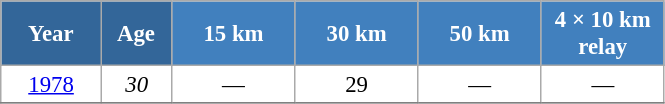<table class="wikitable" style="font-size:95%; text-align:center; border:grey solid 1px; border-collapse:collapse; background:#ffffff;">
<tr>
<th style="background-color:#369; color:white; width:60px;"> Year </th>
<th style="background-color:#369; color:white; width:40px;"> Age </th>
<th style="background-color:#4180be; color:white; width:75px;"> 15 km </th>
<th style="background-color:#4180be; color:white; width:75px;"> 30 km </th>
<th style="background-color:#4180be; color:white; width:75px;"> 50 km </th>
<th style="background-color:#4180be; color:white; width:75px;"> 4 × 10 km <br> relay </th>
</tr>
<tr>
<td><a href='#'>1978</a></td>
<td><em>30</em></td>
<td>—</td>
<td>29</td>
<td>—</td>
<td>—</td>
</tr>
<tr>
</tr>
</table>
